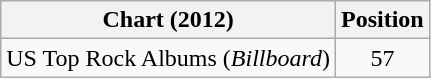<table class="wikitable">
<tr>
<th>Chart (2012)</th>
<th>Position</th>
</tr>
<tr>
<td>US Top Rock Albums (<em>Billboard</em>)</td>
<td style="text-align:center">57</td>
</tr>
</table>
